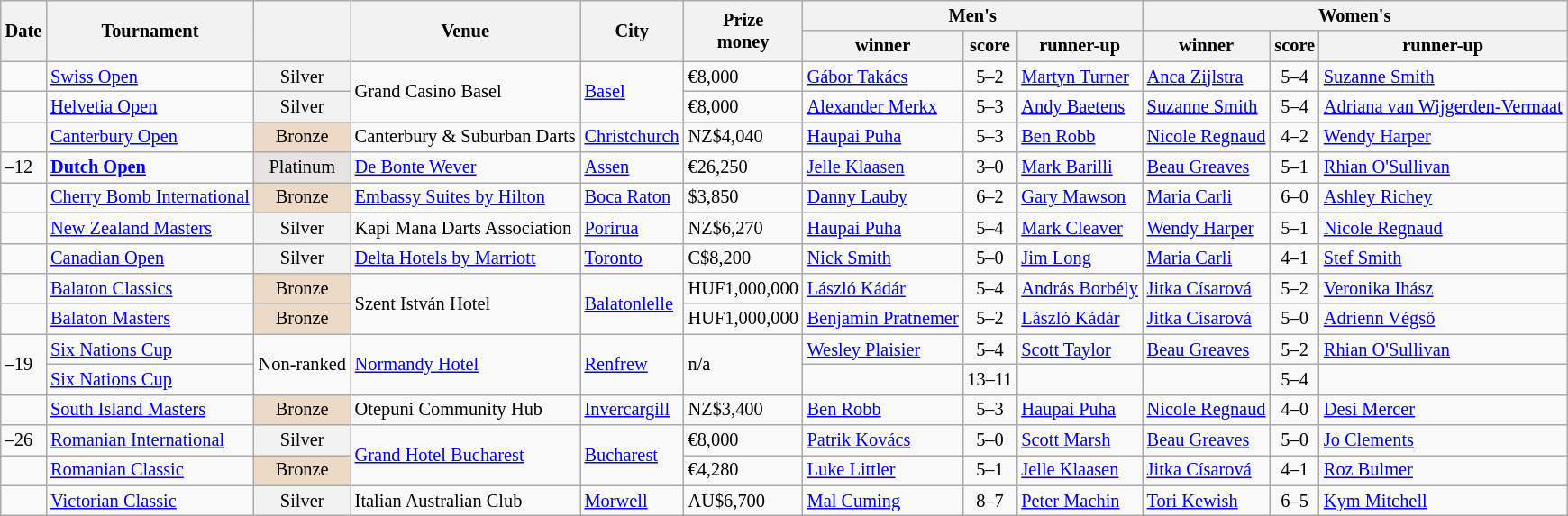<table class="wikitable sortable" style="font-size: 85%">
<tr>
<th rowspan="2">Date</th>
<th rowspan="2">Tournament</th>
<th rowspan="2"></th>
<th rowspan="2">Venue</th>
<th rowspan="2">City</th>
<th rowspan="2" class=unsortable>Prize<br>money</th>
<th colspan="3">Men's</th>
<th colspan="3">Women's</th>
</tr>
<tr>
<th>winner</th>
<th class=unsortable>score</th>
<th>runner-up</th>
<th>winner</th>
<th class=unsortable>score</th>
<th>runner-up</th>
</tr>
<tr>
<td></td>
<td><a href='#'>Swiss Open</a></td>
<td bgcolor="f2f2f2" align="center">Silver</td>
<td rowspan=2>Grand Casino Basel</td>
<td rowspan=2> <a href='#'>Basel</a></td>
<td>€8,000</td>
<td> <a href='#'>Gábor Takács</a></td>
<td align="center">5–2</td>
<td> <a href='#'>Martyn Turner</a></td>
<td> <a href='#'>Anca Zijlstra</a></td>
<td align="center">5–4</td>
<td> <a href='#'>Suzanne Smith</a></td>
</tr>
<tr>
<td></td>
<td><a href='#'>Helvetia Open</a></td>
<td bgcolor="f2f2f2" align="center">Silver</td>
<td>€8,000</td>
<td> <a href='#'>Alexander Merkx</a></td>
<td align="center">5–3</td>
<td> <a href='#'>Andy Baetens</a></td>
<td> <a href='#'>Suzanne Smith</a></td>
<td align="center">5–4</td>
<td> <a href='#'>Adriana van Wijgerden-Vermaat</a></td>
</tr>
<tr>
<td></td>
<td><a href='#'>Canterbury Open</a></td>
<td bgcolor="ecd9c6" align="center">Bronze</td>
<td>Canterbury & Suburban Darts </td>
<td> <a href='#'>Christchurch</a></td>
<td>NZ$4,040</td>
<td> <a href='#'>Haupai Puha</a></td>
<td align="center">5–3</td>
<td> <a href='#'>Ben Robb</a></td>
<td> <a href='#'>Nicole Regnaud</a></td>
<td align="center">4–2</td>
<td> <a href='#'>Wendy Harper</a></td>
</tr>
<tr>
<td>–12</td>
<td><strong><a href='#'>Dutch Open</a></strong></td>
<td bgcolor="E5E4E2" align="center">Platinum</td>
<td><a href='#'>De Bonte Wever</a></td>
<td> <a href='#'>Assen</a></td>
<td>€26,250</td>
<td> <a href='#'>Jelle Klaasen</a></td>
<td align="center">3–0</td>
<td> <a href='#'>Mark Barilli</a></td>
<td> <a href='#'>Beau Greaves</a></td>
<td align="center">5–1</td>
<td> <a href='#'>Rhian O'Sullivan</a></td>
</tr>
<tr>
<td></td>
<td><a href='#'>Cherry Bomb International</a></td>
<td bgcolor="ecd9c6" align="center">Bronze</td>
<td><a href='#'>Embassy Suites by Hilton</a></td>
<td> <a href='#'>Boca Raton</a></td>
<td>$3,850</td>
<td> <a href='#'>Danny Lauby</a></td>
<td align="center">6–2</td>
<td> <a href='#'>Gary Mawson</a></td>
<td> <a href='#'>Maria Carli</a></td>
<td align="center">6–0</td>
<td> <a href='#'>Ashley Richey</a></td>
</tr>
<tr>
<td></td>
<td><a href='#'>New Zealand Masters</a></td>
<td bgcolor="f2f2f2" align="center">Silver</td>
<td>Kapi Mana Darts Association</td>
<td> <a href='#'>Porirua</a></td>
<td>NZ$6,270</td>
<td> <a href='#'>Haupai Puha</a></td>
<td align="center">5–4</td>
<td> <a href='#'>Mark Cleaver</a></td>
<td> <a href='#'>Wendy Harper</a></td>
<td align="center">5–1</td>
<td> <a href='#'>Nicole Regnaud</a></td>
</tr>
<tr>
<td></td>
<td><a href='#'>Canadian Open</a></td>
<td bgcolor="f2f2f2" align="center">Silver</td>
<td><a href='#'>Delta Hotels by Marriott</a></td>
<td> <a href='#'>Toronto</a></td>
<td>C$8,200</td>
<td> <a href='#'>Nick Smith</a></td>
<td align="center">5–0</td>
<td> <a href='#'>Jim Long</a></td>
<td> <a href='#'>Maria Carli</a></td>
<td align="center">4–1</td>
<td> <a href='#'>Stef Smith</a></td>
</tr>
<tr>
<td></td>
<td><a href='#'>Balaton Classics</a></td>
<td bgcolor="ecd9c6" align="center">Bronze</td>
<td rowspan=2>Szent István Hotel</td>
<td rowspan=2> <a href='#'>Balatonlelle</a></td>
<td>HUF1,000,000</td>
<td> <a href='#'>László Kádár</a></td>
<td align="center">5–4</td>
<td> <a href='#'>András Borbély</a></td>
<td> <a href='#'>Jitka Císarová</a></td>
<td align="center">5–2</td>
<td> <a href='#'>Veronika Ihász</a></td>
</tr>
<tr>
<td></td>
<td><a href='#'>Balaton Masters</a></td>
<td bgcolor="ecd9c6" align="center">Bronze</td>
<td>HUF1,000,000</td>
<td> <a href='#'>Benjamin Pratnemer</a></td>
<td align="center">5–2</td>
<td> <a href='#'>László Kádár</a></td>
<td> <a href='#'>Jitka Císarová</a></td>
<td align="center">5–0</td>
<td> <a href='#'>Adrienn Végső</a></td>
</tr>
<tr>
<td rowspan=2>–19</td>
<td><a href='#'>Six Nations Cup</a> <strong></strong></td>
<td rowspan=2 align="center">Non-ranked</td>
<td rowspan=2><a href='#'>Normandy Hotel</a></td>
<td rowspan=2> <a href='#'>Renfrew</a></td>
<td rowspan=2>n/a</td>
<td> <a href='#'>Wesley Plaisier</a></td>
<td align="center">5–4</td>
<td> <a href='#'>Scott Taylor</a></td>
<td> <a href='#'>Beau Greaves</a></td>
<td align="center">5–2</td>
<td> <a href='#'>Rhian O'Sullivan</a></td>
</tr>
<tr>
<td><a href='#'>Six Nations Cup</a> <strong></strong></td>
<td></td>
<td align="center">13–11</td>
<td></td>
<td></td>
<td align="center">5–4</td>
<td></td>
</tr>
<tr>
<td></td>
<td><a href='#'>South Island Masters</a></td>
<td bgcolor="ecd9c6" align="center">Bronze</td>
<td>Otepuni Community Hub</td>
<td> <a href='#'>Invercargill</a></td>
<td>NZ$3,400</td>
<td> <a href='#'>Ben Robb</a></td>
<td align="center">5–3</td>
<td> <a href='#'>Haupai Puha</a></td>
<td> <a href='#'>Nicole Regnaud</a></td>
<td align="center">4–0</td>
<td> <a href='#'>Desi Mercer</a></td>
</tr>
<tr>
<td>–26</td>
<td><a href='#'>Romanian International</a></td>
<td bgcolor="f2f2f2" align="center">Silver</td>
<td rowspan=2><a href='#'>Grand Hotel Bucharest</a></td>
<td rowspan=2> <a href='#'>Bucharest</a></td>
<td>€8,000</td>
<td> <a href='#'>Patrik Kovács</a></td>
<td align="center">5–0</td>
<td> <a href='#'>Scott Marsh</a></td>
<td> <a href='#'>Beau Greaves</a></td>
<td align="center">5–0</td>
<td> <a href='#'>Jo Clements</a></td>
</tr>
<tr>
<td></td>
<td><a href='#'>Romanian Classic</a></td>
<td bgcolor="ecd9c6" align="center">Bronze</td>
<td>€4,280</td>
<td> <a href='#'>Luke Littler</a></td>
<td align="center">5–1</td>
<td> <a href='#'>Jelle Klaasen</a></td>
<td> <a href='#'>Jitka Císarová</a></td>
<td align="center">4–1</td>
<td> <a href='#'>Roz Bulmer</a></td>
</tr>
<tr>
<td></td>
<td><a href='#'>Victorian Classic</a></td>
<td bgcolor="f2f2f2" align="center">Silver</td>
<td>Italian Australian Club</td>
<td> <a href='#'>Morwell</a></td>
<td>AU$6,700</td>
<td> <a href='#'>Mal Cuming</a></td>
<td align="center">8–7</td>
<td> <a href='#'>Peter Machin</a></td>
<td> <a href='#'>Tori Kewish</a></td>
<td align="center">6–5</td>
<td> <a href='#'>Kym Mitchell</a></td>
</tr>
</table>
